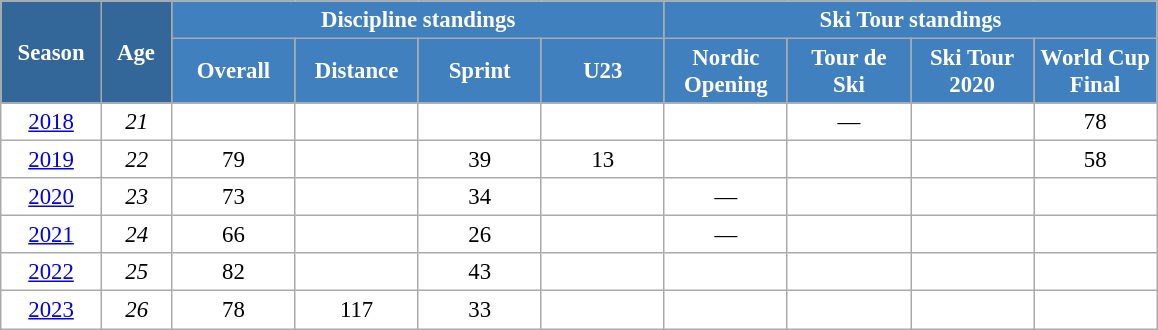<table class="wikitable" style="font-size:95%; text-align:center; border:grey solid 1px; border-collapse:collapse; background:#ffffff;">
<tr>
<th style="background-color:#369; color:white; width:60px;" rowspan="2"> Season </th>
<th style="background-color:#369; color:white; width:40px;" rowspan="2"> Age </th>
<th style="background-color:#4180be; color:white;" colspan="4">Discipline standings</th>
<th style="background-color:#4180be; color:white;" colspan="5">Ski Tour standings</th>
</tr>
<tr>
<th style="background-color:#4180be; color:white; width:75px;">Overall</th>
<th style="background-color:#4180be; color:white; width:75px;">Distance</th>
<th style="background-color:#4180be; color:white; width:75px;">Sprint</th>
<th style="background-color:#4180be; color:white; width:75px;">U23</th>
<th style="background-color:#4180be; color:white; width:75px;">Nordic<br>Opening</th>
<th style="background-color:#4180be; color:white; width:75px;">Tour de<br>Ski</th>
<th style="background-color:#4180be; color:white; width:75px;">Ski Tour<br>2020</th>
<th style="background-color:#4180be; color:white; width:75px;">World Cup<br>Final</th>
</tr>
<tr>
<td><a href='#'>2018</a></td>
<td><em>21</em></td>
<td></td>
<td></td>
<td></td>
<td></td>
<td></td>
<td>—</td>
<td></td>
<td>78</td>
</tr>
<tr>
<td><a href='#'>2019</a></td>
<td><em>22</em></td>
<td>79</td>
<td></td>
<td>39</td>
<td>13</td>
<td></td>
<td></td>
<td></td>
<td>58</td>
</tr>
<tr>
<td><a href='#'>2020</a></td>
<td><em>23</em></td>
<td>73</td>
<td></td>
<td>34</td>
<td></td>
<td>—</td>
<td></td>
<td></td>
<td></td>
</tr>
<tr>
<td><a href='#'>2021</a></td>
<td><em>24</em></td>
<td>66</td>
<td></td>
<td>26</td>
<td></td>
<td>—</td>
<td></td>
<td></td>
<td></td>
</tr>
<tr>
<td><a href='#'>2022</a></td>
<td><em>25</em></td>
<td>82</td>
<td></td>
<td>43</td>
<td></td>
<td></td>
<td></td>
<td></td>
<td></td>
</tr>
<tr>
<td><a href='#'>2023</a></td>
<td><em>26</em></td>
<td>78</td>
<td>117</td>
<td>33</td>
<td></td>
<td></td>
<td></td>
<td></td>
<td></td>
</tr>
</table>
